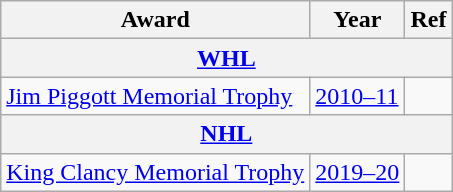<table class="wikitable">
<tr>
<th>Award</th>
<th>Year</th>
<th>Ref</th>
</tr>
<tr>
<th colspan="3"><a href='#'>WHL</a></th>
</tr>
<tr>
<td><a href='#'>Jim Piggott Memorial Trophy</a></td>
<td><a href='#'>2010–11</a></td>
<td></td>
</tr>
<tr>
<th colspan="3"><a href='#'>NHL</a></th>
</tr>
<tr>
<td><a href='#'>King Clancy Memorial Trophy</a></td>
<td><a href='#'>2019–20</a></td>
<td></td>
</tr>
</table>
